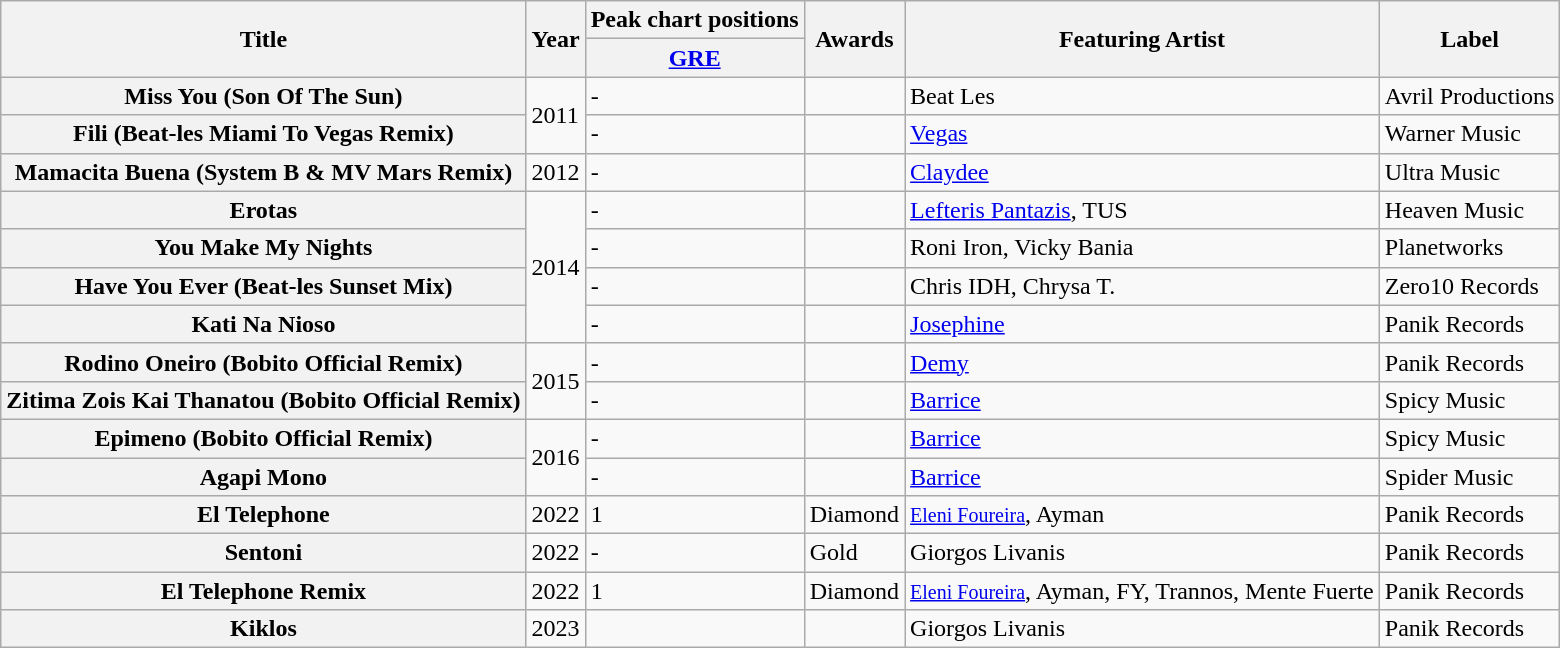<table class="wikitable">
<tr>
<th rowspan="2">Title</th>
<th rowspan="2">Year</th>
<th colspan="1">Peak chart positions</th>
<th rowspan="2">Awards</th>
<th rowspan="2">Featuring Artist</th>
<th rowspan="2">Label</th>
</tr>
<tr>
<th><a href='#'>GRE</a></th>
</tr>
<tr>
<th>Miss You (Son Of The Sun)</th>
<td rowspan="2">2011</td>
<td>-</td>
<td></td>
<td>Beat Les</td>
<td>Avril Productions</td>
</tr>
<tr>
<th>Fili (Beat-les Miami To Vegas Remix)</th>
<td>-</td>
<td></td>
<td><a href='#'>Vegas</a></td>
<td>Warner Music</td>
</tr>
<tr>
<th>Mamacita Buena (System B & MV Mars Remix)</th>
<td>2012</td>
<td>-</td>
<td></td>
<td><a href='#'>Claydee</a></td>
<td>Ultra Music</td>
</tr>
<tr>
<th>Erotas</th>
<td rowspan="4">2014</td>
<td>-</td>
<td></td>
<td><a href='#'>Lefteris Pantazis</a>, TUS</td>
<td>Heaven Music</td>
</tr>
<tr>
<th>You Make My Nights</th>
<td>-</td>
<td></td>
<td>Roni Iron, Vicky Bania</td>
<td>Planetworks</td>
</tr>
<tr>
<th>Have You Ever (Beat-les Sunset Mix)</th>
<td>-</td>
<td></td>
<td>Chris IDH, Chrysa T.</td>
<td>Zero10 Records</td>
</tr>
<tr>
<th>Kati Na Nioso</th>
<td>-</td>
<td></td>
<td><a href='#'>Josephine</a></td>
<td>Panik Records</td>
</tr>
<tr>
<th>Rodino Oneiro (Bobito Official Remix)</th>
<td rowspan="2">2015</td>
<td>-</td>
<td></td>
<td><a href='#'>Demy</a></td>
<td>Panik Records</td>
</tr>
<tr>
<th>Zitima Zois Kai Thanatou (Bobito Official Remix)</th>
<td>-</td>
<td></td>
<td><a href='#'>Barrice</a></td>
<td>Spicy Music</td>
</tr>
<tr>
<th>Epimeno (Bobito Official Remix)</th>
<td rowspan="2">2016</td>
<td>-</td>
<td></td>
<td><a href='#'>Barrice</a></td>
<td>Spicy Music</td>
</tr>
<tr>
<th>Agapi Mono</th>
<td>-</td>
<td></td>
<td><a href='#'>Barrice</a></td>
<td>Spider Music</td>
</tr>
<tr>
<th>El Telephone</th>
<td>2022</td>
<td>1</td>
<td>Diamond</td>
<td><a href='#'><small>Eleni Foureira</small></a>, Ayman</td>
<td>Panik Records</td>
</tr>
<tr>
<th>Sentoni</th>
<td>2022</td>
<td>-</td>
<td>Gold</td>
<td>Giorgos Livanis</td>
<td>Panik Records</td>
</tr>
<tr>
<th>El Telephone Remix</th>
<td>2022</td>
<td>1</td>
<td>Diamond</td>
<td><a href='#'><small>Eleni Foureira</small></a>, Ayman, FY, Trannos, Mente Fuerte</td>
<td>Panik Records</td>
</tr>
<tr>
<th>Kiklos</th>
<td>2023</td>
<td></td>
<td></td>
<td>Giorgos Livanis</td>
<td>Panik Records</td>
</tr>
</table>
